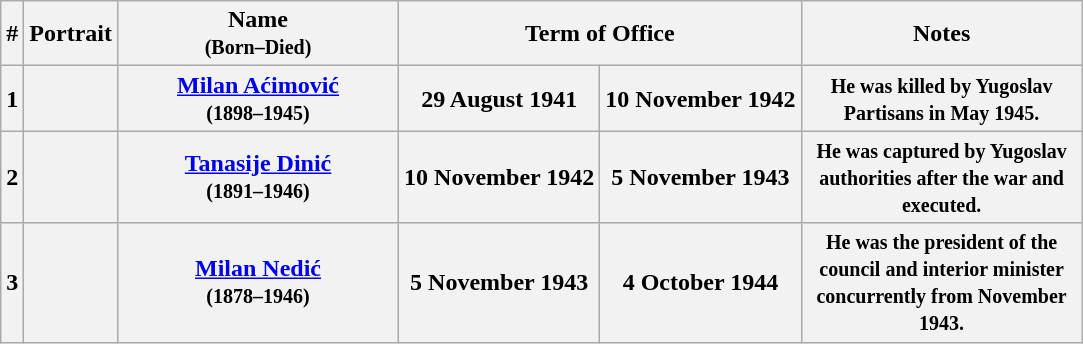<table class="wikitable" style="text-align:center">
<tr ->
<th>#</th>
<th>Portrait</th>
<th width=180>Name<br><small>(Born–Died)</small></th>
<th colspan=2>Term of Office</th>
<th width=180>Notes</th>
</tr>
<tr ->
<th>1</th>
<th></th>
<th><a href='#'>Milan Aćimović</a><br><small>(1898–1945)</small></th>
<th>29 August 1941</th>
<th>10 November 1942</th>
<th><small>He was killed by Yugoslav Partisans in May 1945.</small></th>
</tr>
<tr ->
<th>2</th>
<th></th>
<th><a href='#'>Tanasije Dinić</a><br><small>(1891–1946)</small></th>
<th>10 November 1942</th>
<th>5 November 1943</th>
<th><small>He was captured by Yugoslav authorities after the war and executed.</small></th>
</tr>
<tr ->
<th>3</th>
<th></th>
<th><a href='#'>Milan Nedić</a><br><small>(1878–1946)</small></th>
<th>5 November 1943</th>
<th>4 October 1944</th>
<th><small>He was the president of the council and interior minister concurrently from November 1943.</small></th>
</tr>
</table>
